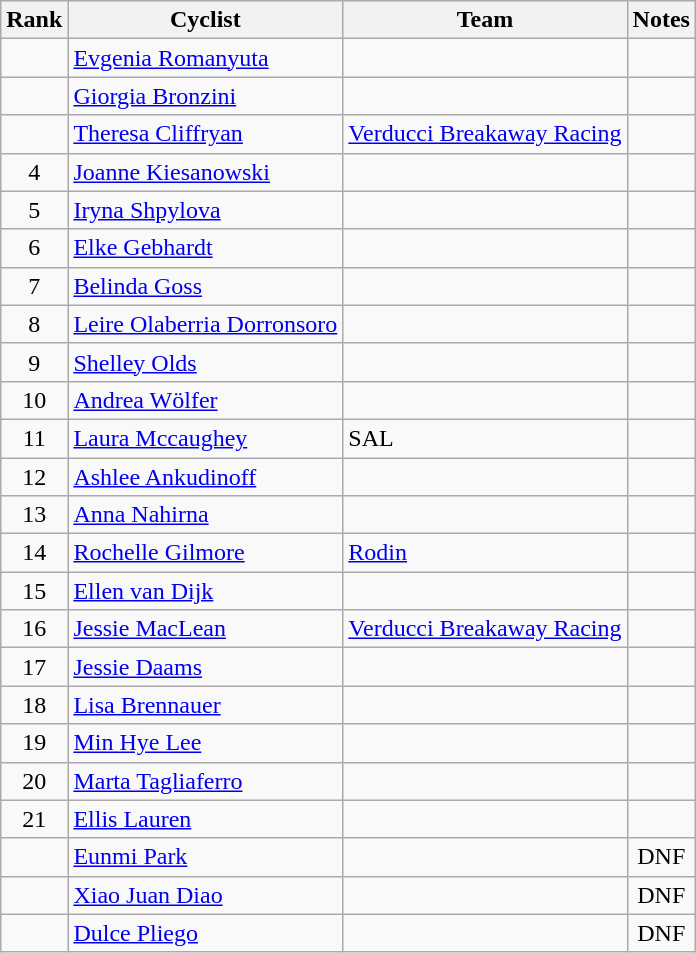<table class="wikitable sortable" style="text-align:center;">
<tr>
<th>Rank</th>
<th class="unsortable">Cyclist</th>
<th>Team</th>
<th class="unsortable">Notes</th>
</tr>
<tr>
<td></td>
<td align="left"><a href='#'>Evgenia Romanyuta</a></td>
<td align="left"></td>
<td></td>
</tr>
<tr>
<td></td>
<td align="left"><a href='#'>Giorgia Bronzini</a></td>
<td align="left"></td>
<td></td>
</tr>
<tr>
<td></td>
<td align="left"><a href='#'>Theresa Cliffryan</a></td>
<td align="left"><a href='#'>Verducci Breakaway Racing</a></td>
<td></td>
</tr>
<tr>
<td>4</td>
<td align="left"><a href='#'>Joanne Kiesanowski</a></td>
<td align="left"></td>
<td></td>
</tr>
<tr>
<td>5</td>
<td align="left"><a href='#'>Iryna Shpylova</a></td>
<td align="left"></td>
<td></td>
</tr>
<tr>
<td>6</td>
<td align="left"><a href='#'>Elke Gebhardt</a></td>
<td align="left"></td>
<td></td>
</tr>
<tr>
<td>7</td>
<td align="left"><a href='#'>Belinda Goss</a></td>
<td align="left"></td>
<td></td>
</tr>
<tr>
<td>8</td>
<td align="left"><a href='#'>Leire Olaberria Dorronsoro</a></td>
<td align="left"></td>
<td></td>
</tr>
<tr>
<td>9</td>
<td align="left"><a href='#'>Shelley Olds</a></td>
<td align="left"></td>
<td></td>
</tr>
<tr>
<td>10</td>
<td align="left"><a href='#'>Andrea Wölfer</a></td>
<td align="left"></td>
<td></td>
</tr>
<tr>
<td>11</td>
<td align="left"><a href='#'>Laura Mccaughey</a></td>
<td align="left">SAL</td>
<td></td>
</tr>
<tr>
<td>12</td>
<td align="left"><a href='#'>Ashlee Ankudinoff</a></td>
<td align="left"></td>
<td></td>
</tr>
<tr>
<td>13</td>
<td align="left"><a href='#'>Anna Nahirna</a></td>
<td align="left"></td>
<td></td>
</tr>
<tr>
<td>14</td>
<td align="left"><a href='#'>Rochelle Gilmore</a></td>
<td align="left"><a href='#'>Rodin</a></td>
<td></td>
</tr>
<tr>
<td>15</td>
<td align="left"><a href='#'>Ellen van Dijk</a></td>
<td align="left"></td>
<td></td>
</tr>
<tr>
<td>16</td>
<td align="left"><a href='#'>Jessie MacLean</a></td>
<td align="left"><a href='#'>Verducci Breakaway Racing</a></td>
<td></td>
</tr>
<tr>
<td>17</td>
<td align="left"><a href='#'>Jessie Daams</a></td>
<td align="left"></td>
<td></td>
</tr>
<tr>
<td>18</td>
<td align="left"><a href='#'>Lisa Brennauer</a></td>
<td align="left"></td>
<td></td>
</tr>
<tr>
<td>19</td>
<td align="left"><a href='#'>Min Hye Lee</a></td>
<td align="left"></td>
<td></td>
</tr>
<tr>
<td>20</td>
<td align="left"><a href='#'>Marta Tagliaferro</a></td>
<td align="left"></td>
<td></td>
</tr>
<tr>
<td>21</td>
<td align="left"><a href='#'>Ellis Lauren</a></td>
<td align="left"></td>
<td></td>
</tr>
<tr>
<td></td>
<td align="left"><a href='#'>Eunmi Park</a></td>
<td align="left"></td>
<td>DNF</td>
</tr>
<tr>
<td></td>
<td align="left"><a href='#'>Xiao Juan Diao</a></td>
<td align="left"></td>
<td>DNF</td>
</tr>
<tr>
<td></td>
<td align="left"><a href='#'>Dulce Pliego</a></td>
<td align="left"></td>
<td>DNF</td>
</tr>
</table>
